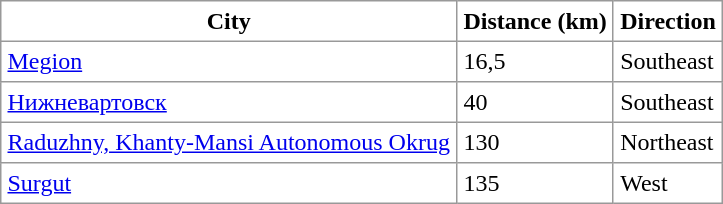<table border="0" cellpadding="4" id="cx224" rules="all" style="border: 1px solid #999; background-color:#FFFFFF" data-source="224" data-cx-weight="140" contenteditable="true">
<tr>
<th id="227">City</th>
<th id="229">Distance (km) <br></th>
<th id="231">Direction</th>
</tr>
<tr id="233">
<td id="234"><a href='#'>Megion</a></td>
<td id="237">16,5</td>
<td id="239">Southeast</td>
</tr>
<tr id="241">
<td id="242"><a href='#'>Нижневартовск</a></td>
<td id="245">40</td>
<td id="247">Southeast</td>
</tr>
<tr id="249">
<td id="250"><a href='#'>Raduzhny, Khanty-Mansi Autonomous Okrug</a></td>
<td id="253">130</td>
<td id="255">Northeast</td>
</tr>
<tr id="257">
<td id="258"><a href='#'>Surgut</a></td>
<td id="261">135</td>
<td id="263">West</td>
</tr>
</table>
